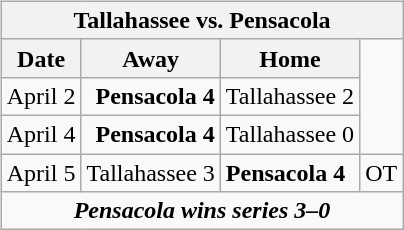<table cellspacing="10">
<tr>
<td valign="top"><br><table class="wikitable">
<tr>
<th bgcolor="#DDDDDD" colspan="4">Tallahassee vs. Pensacola</th>
</tr>
<tr>
<th>Date</th>
<th>Away</th>
<th>Home</th>
</tr>
<tr>
<td>April 2</td>
<td align="right"><strong>Pensacola 4</strong></td>
<td>Tallahassee 2</td>
</tr>
<tr>
<td>April 4</td>
<td align="right"><strong>Pensacola 4</strong></td>
<td>Tallahassee 0</td>
</tr>
<tr>
<td>April 5</td>
<td align="right">Tallahassee 3</td>
<td><strong>Pensacola 4</strong></td>
<td>OT</td>
</tr>
<tr align="center">
<td colspan="4"><strong><em>Pensacola wins series 3–0</em></strong></td>
</tr>
</table>
</td>
</tr>
</table>
